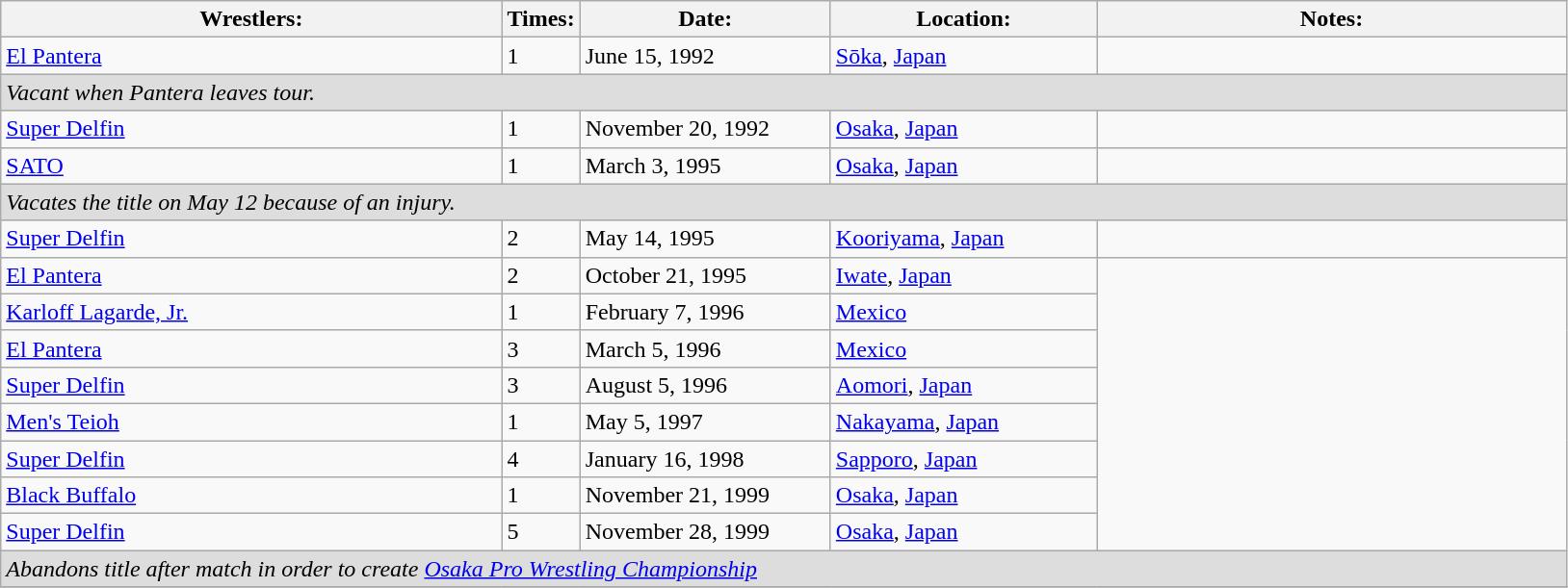<table class="wikitable">
<tr>
<th width=32%>Wrestlers:</th>
<th width=5%>Times:</th>
<th width=16%>Date:</th>
<th width=17%>Location:</th>
<th width=35%>Notes:</th>
</tr>
<tr>
<td><a href='#'>El Pantera</a></td>
<td>1</td>
<td>June 15, 1992</td>
<td><a href='#'>Sōka</a>, <a href='#'>Japan</a></td>
<td></td>
</tr>
<tr>
<td style="background: #dddddd;" colspan=5><em>Vacant when Pantera leaves tour.</em></td>
</tr>
<tr>
<td><a href='#'>Super Delfin</a></td>
<td>1</td>
<td>November 20, 1992</td>
<td><a href='#'>Osaka</a>, <a href='#'>Japan</a></td>
<td></td>
</tr>
<tr>
<td><a href='#'>SATO</a></td>
<td>1</td>
<td>March 3, 1995</td>
<td><a href='#'>Osaka</a>, <a href='#'>Japan</a></td>
</tr>
<tr>
<td style="background: #dddddd;" colspan=5><em>Vacates the title on May 12 because of an injury.</em></td>
</tr>
<tr>
<td><a href='#'>Super Delfin</a></td>
<td>2</td>
<td>May 14, 1995</td>
<td><a href='#'>Kooriyama</a>, <a href='#'>Japan</a></td>
<td></td>
</tr>
<tr>
<td><a href='#'>El Pantera</a></td>
<td>2</td>
<td>October 21, 1995</td>
<td><a href='#'>Iwate</a>, <a href='#'>Japan</a></td>
</tr>
<tr>
<td><a href='#'>Karloff Lagarde, Jr.</a></td>
<td>1</td>
<td>February 7, 1996</td>
<td><a href='#'>Mexico</a></td>
</tr>
<tr>
<td><a href='#'>El Pantera</a></td>
<td>3</td>
<td>March 5, 1996</td>
<td><a href='#'>Mexico</a></td>
</tr>
<tr>
<td><a href='#'>Super Delfin</a></td>
<td>3</td>
<td>August 5, 1996</td>
<td><a href='#'>Aomori</a>, <a href='#'>Japan</a></td>
</tr>
<tr>
<td><a href='#'>Men's Teioh</a></td>
<td>1</td>
<td>May 5, 1997</td>
<td><a href='#'>Nakayama</a>, <a href='#'>Japan</a></td>
</tr>
<tr>
<td><a href='#'>Super Delfin</a></td>
<td>4</td>
<td>January 16, 1998</td>
<td><a href='#'>Sapporo</a>, <a href='#'>Japan</a></td>
</tr>
<tr>
<td><a href='#'>Black Buffalo</a></td>
<td>1</td>
<td>November 21, 1999</td>
<td><a href='#'>Osaka</a>, <a href='#'>Japan</a></td>
</tr>
<tr>
<td><a href='#'>Super Delfin</a></td>
<td>5</td>
<td>November 28, 1999</td>
<td><a href='#'>Osaka</a>, <a href='#'>Japan</a></td>
</tr>
<tr>
<td style="background: #dddddd;" colspan=5><em>Abandons title after match in order to create <a href='#'>Osaka Pro Wrestling Championship</a></em></td>
</tr>
<tr>
</tr>
</table>
